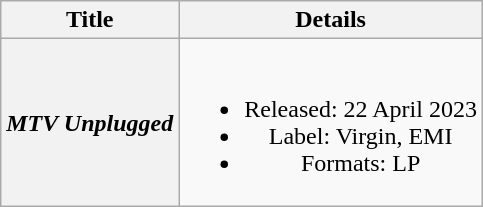<table class="wikitable plainrowheaders" style="text-align:center;" border="1">
<tr>
<th scope="col">Title</th>
<th scope="col">Details</th>
</tr>
<tr>
<th scope="row"><em>MTV Unplugged</em></th>
<td><br><ul><li>Released: 22 April 2023</li><li>Label: Virgin, EMI</li><li>Formats: LP</li></ul></td>
</tr>
</table>
